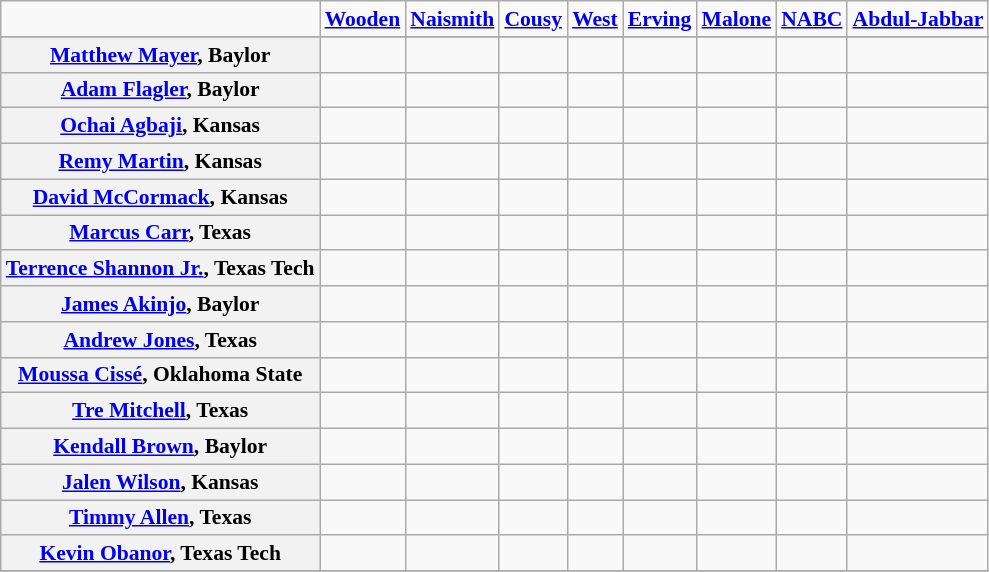<table class="wikitable" style="white-space:nowrap; font-size:90%;">
<tr>
<td></td>
<td><strong><a href='#'>Wooden</a></strong></td>
<td><strong><a href='#'>Naismith</a></strong></td>
<td><strong><a href='#'>Cousy</a></strong></td>
<td><strong><a href='#'>West</a></strong></td>
<td><strong><a href='#'>Erving</a></strong></td>
<td><strong><a href='#'>Malone</a></strong></td>
<td><strong><a href='#'>NABC</a></strong></td>
<td><a href='#'><strong>Abdul-Jabbar</strong></a></td>
</tr>
<tr>
</tr>
<tr>
<th><a href='#'>Matthew Mayer</a>, Baylor</th>
<td></td>
<td></td>
<td></td>
<td></td>
<td></td>
<td></td>
<td></td>
<td></td>
</tr>
<tr>
<th><a href='#'>Adam Flagler</a>, Baylor</th>
<td></td>
<td></td>
<td></td>
<td></td>
<td></td>
<td></td>
<td></td>
<td></td>
</tr>
<tr>
<th><a href='#'>Ochai Agbaji</a>, Kansas</th>
<td></td>
<td></td>
<td></td>
<td></td>
<td></td>
<td></td>
<td></td>
<td></td>
</tr>
<tr>
<th><a href='#'>Remy Martin</a>, Kansas</th>
<td></td>
<td></td>
<td></td>
<td></td>
<td></td>
<td></td>
<td></td>
<td></td>
</tr>
<tr>
<th><a href='#'>David McCormack</a>, Kansas</th>
<td></td>
<td></td>
<td></td>
<td></td>
<td></td>
<td></td>
<td></td>
<td></td>
</tr>
<tr>
<th><a href='#'>Marcus Carr</a>, Texas</th>
<td></td>
<td></td>
<td></td>
<td></td>
<td></td>
<td></td>
<td></td>
<td></td>
</tr>
<tr>
<th><a href='#'>Terrence Shannon Jr.</a>, Texas Tech</th>
<td></td>
<td></td>
<td></td>
<td></td>
<td></td>
<td></td>
<td></td>
<td></td>
</tr>
<tr>
<th><a href='#'>James Akinjo</a>, Baylor</th>
<td></td>
<td></td>
<td></td>
<td></td>
<td></td>
<td></td>
<td></td>
<td></td>
</tr>
<tr>
<th><a href='#'>Andrew Jones</a>, Texas</th>
<td></td>
<td></td>
<td></td>
<td></td>
<td></td>
<td></td>
<td></td>
<td></td>
</tr>
<tr>
<th><a href='#'>Moussa Cissé</a>, Oklahoma State</th>
<td></td>
<td></td>
<td></td>
<td></td>
<td></td>
<td></td>
<td></td>
<td></td>
</tr>
<tr>
<th><a href='#'>Tre Mitchell</a>, Texas</th>
<td></td>
<td></td>
<td></td>
<td></td>
<td></td>
<td></td>
<td></td>
<td></td>
</tr>
<tr>
<th><a href='#'>Kendall Brown</a>, Baylor</th>
<td></td>
<td></td>
<td></td>
<td></td>
<td></td>
<td></td>
<td></td>
<td></td>
</tr>
<tr>
<th><a href='#'>Jalen Wilson</a>, Kansas</th>
<td></td>
<td></td>
<td></td>
<td></td>
<td></td>
<td></td>
<td></td>
<td></td>
</tr>
<tr>
<th><a href='#'>Timmy Allen</a>, Texas</th>
<td></td>
<td></td>
<td></td>
<td></td>
<td></td>
<td></td>
<td></td>
<td></td>
</tr>
<tr>
<th><a href='#'>Kevin Obanor</a>, Texas Tech</th>
<td></td>
<td></td>
<td></td>
<td></td>
<td></td>
<td></td>
<td></td>
<td></td>
</tr>
<tr>
</tr>
</table>
